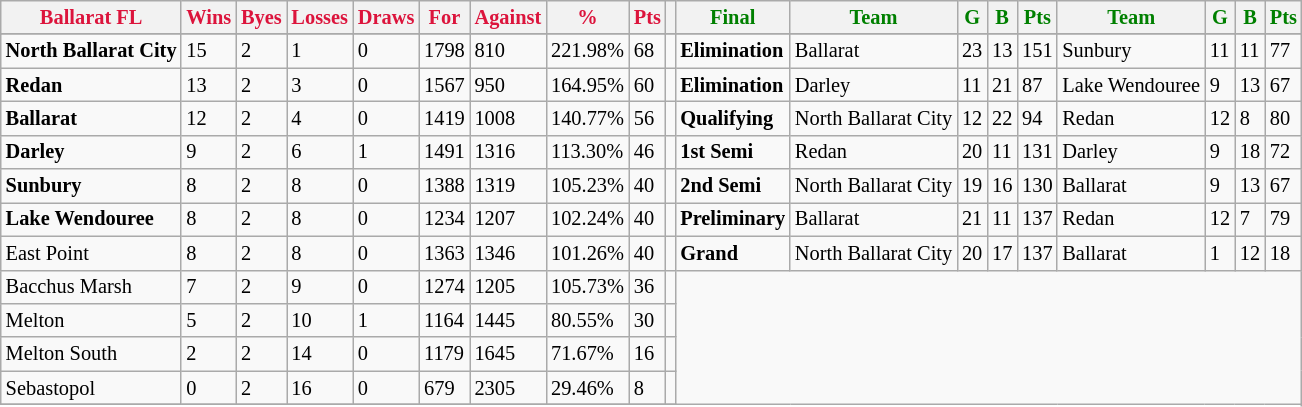<table style="font-size: 85%; text-align: left;" class="wikitable">
<tr>
<th style="color:crimson">Ballarat FL</th>
<th style="color:crimson">Wins</th>
<th style="color:crimson">Byes</th>
<th style="color:crimson">Losses</th>
<th style="color:crimson">Draws</th>
<th style="color:crimson">For</th>
<th style="color:crimson">Against</th>
<th style="color:crimson">%</th>
<th style="color:crimson">Pts</th>
<th></th>
<th style="color:green">Final</th>
<th style="color:green">Team</th>
<th style="color:green">G</th>
<th style="color:green">B</th>
<th style="color:green">Pts</th>
<th style="color:green">Team</th>
<th style="color:green">G</th>
<th style="color:green">B</th>
<th style="color:green">Pts</th>
</tr>
<tr>
</tr>
<tr>
</tr>
<tr>
<td><strong>	North Ballarat City	</strong></td>
<td>15</td>
<td>2</td>
<td>1</td>
<td>0</td>
<td>1798</td>
<td>810</td>
<td>221.98%</td>
<td>68</td>
<td></td>
<td><strong>Elimination</strong></td>
<td>Ballarat</td>
<td>23</td>
<td>13</td>
<td>151</td>
<td>Sunbury</td>
<td>11</td>
<td>11</td>
<td>77</td>
</tr>
<tr>
<td><strong>	Redan	</strong></td>
<td>13</td>
<td>2</td>
<td>3</td>
<td>0</td>
<td>1567</td>
<td>950</td>
<td>164.95%</td>
<td>60</td>
<td></td>
<td><strong>Elimination</strong></td>
<td>Darley</td>
<td>11</td>
<td>21</td>
<td>87</td>
<td>Lake Wendouree</td>
<td>9</td>
<td>13</td>
<td>67</td>
</tr>
<tr>
<td><strong>	Ballarat	</strong></td>
<td>12</td>
<td>2</td>
<td>4</td>
<td>0</td>
<td>1419</td>
<td>1008</td>
<td>140.77%</td>
<td>56</td>
<td></td>
<td><strong>Qualifying</strong></td>
<td>North Ballarat City</td>
<td>12</td>
<td>22</td>
<td>94</td>
<td>Redan</td>
<td>12</td>
<td>8</td>
<td>80</td>
</tr>
<tr>
<td><strong>	Darley	</strong></td>
<td>9</td>
<td>2</td>
<td>6</td>
<td>1</td>
<td>1491</td>
<td>1316</td>
<td>113.30%</td>
<td>46</td>
<td></td>
<td><strong>1st Semi</strong></td>
<td>Redan</td>
<td>20</td>
<td>11</td>
<td>131</td>
<td>Darley</td>
<td>9</td>
<td>18</td>
<td>72</td>
</tr>
<tr>
<td><strong>	Sunbury	</strong></td>
<td>8</td>
<td>2</td>
<td>8</td>
<td>0</td>
<td>1388</td>
<td>1319</td>
<td>105.23%</td>
<td>40</td>
<td></td>
<td><strong>2nd Semi</strong></td>
<td>North Ballarat City</td>
<td>19</td>
<td>16</td>
<td>130</td>
<td>Ballarat</td>
<td>9</td>
<td>13</td>
<td>67</td>
</tr>
<tr>
<td><strong>Lake Wendouree	</strong></td>
<td>8</td>
<td>2</td>
<td>8</td>
<td>0</td>
<td>1234</td>
<td>1207</td>
<td>102.24%</td>
<td>40</td>
<td></td>
<td><strong>Preliminary</strong></td>
<td>Ballarat</td>
<td>21</td>
<td>11</td>
<td>137</td>
<td>Redan</td>
<td>12</td>
<td>7</td>
<td>79</td>
</tr>
<tr>
<td>East Point</td>
<td>8</td>
<td>2</td>
<td>8</td>
<td>0</td>
<td>1363</td>
<td>1346</td>
<td>101.26%</td>
<td>40</td>
<td></td>
<td><strong>Grand</strong></td>
<td>North Ballarat City</td>
<td>20</td>
<td>17</td>
<td>137</td>
<td>Ballarat</td>
<td>1</td>
<td>12</td>
<td>18</td>
</tr>
<tr>
<td>Bacchus Marsh</td>
<td>7</td>
<td>2</td>
<td>9</td>
<td>0</td>
<td>1274</td>
<td>1205</td>
<td>105.73%</td>
<td>36</td>
<td></td>
</tr>
<tr>
<td>Melton</td>
<td>5</td>
<td>2</td>
<td>10</td>
<td>1</td>
<td>1164</td>
<td>1445</td>
<td>80.55%</td>
<td>30</td>
<td></td>
</tr>
<tr>
<td>Melton South</td>
<td>2</td>
<td>2</td>
<td>14</td>
<td>0</td>
<td>1179</td>
<td>1645</td>
<td>71.67%</td>
<td>16</td>
<td></td>
</tr>
<tr>
<td>Sebastopol</td>
<td>0</td>
<td>2</td>
<td>16</td>
<td>0</td>
<td>679</td>
<td>2305</td>
<td>29.46%</td>
<td>8</td>
<td></td>
</tr>
<tr>
</tr>
</table>
